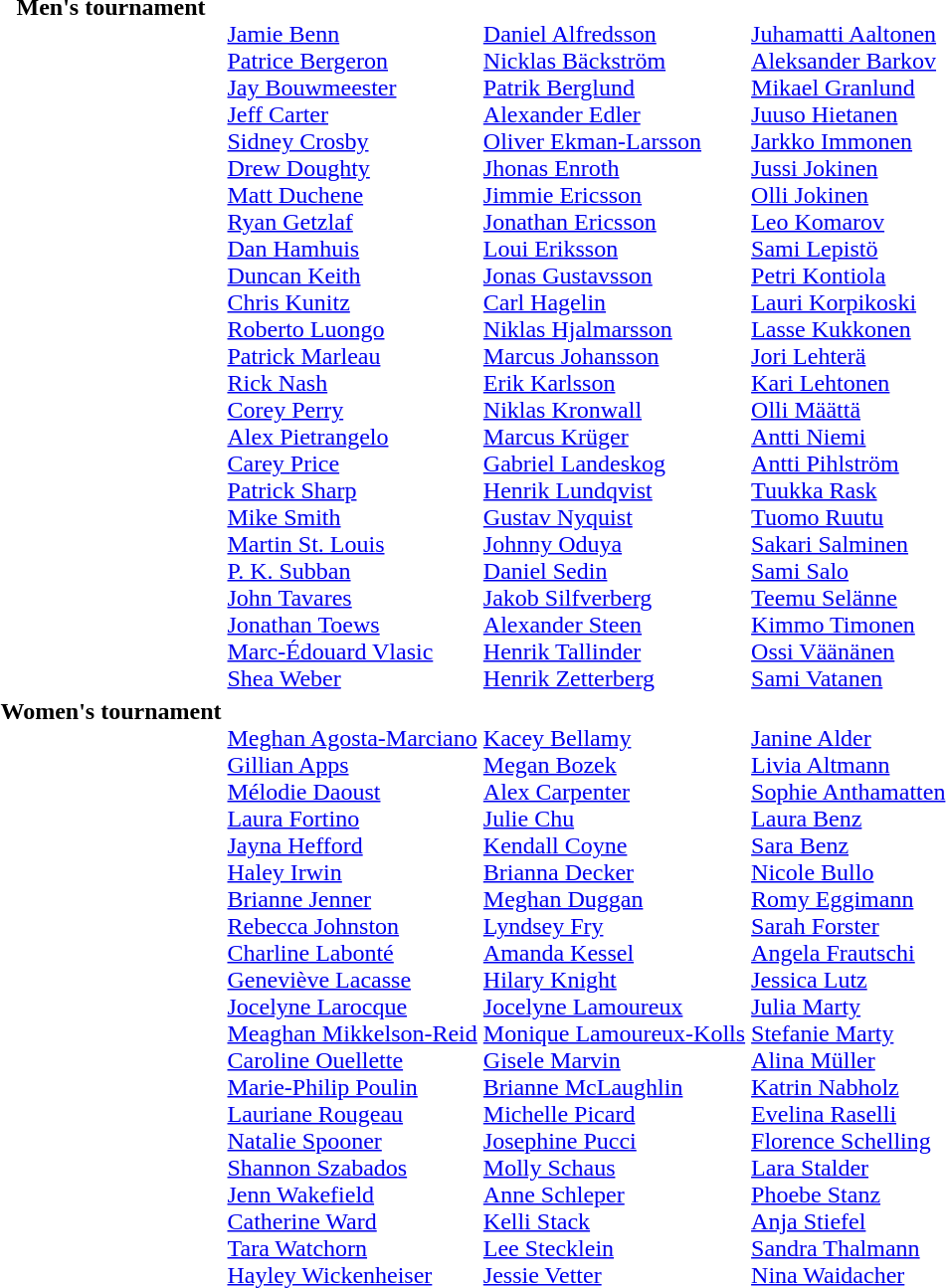<table>
<tr valign="top">
<th scope="row">Men's tournament<br></th>
<td><br><a href='#'>Jamie Benn</a><br><a href='#'>Patrice Bergeron</a><br><a href='#'>Jay Bouwmeester</a><br><a href='#'>Jeff Carter</a><br><a href='#'>Sidney Crosby</a><br><a href='#'>Drew Doughty</a><br><a href='#'>Matt Duchene</a><br><a href='#'>Ryan Getzlaf</a><br><a href='#'>Dan Hamhuis</a><br><a href='#'>Duncan Keith</a><br><a href='#'>Chris Kunitz</a><br><a href='#'>Roberto Luongo</a><br><a href='#'>Patrick Marleau</a><br><a href='#'>Rick Nash</a><br><a href='#'>Corey Perry</a><br><a href='#'>Alex Pietrangelo</a><br><a href='#'>Carey Price</a><br><a href='#'>Patrick Sharp</a><br><a href='#'>Mike Smith</a><br><a href='#'>Martin St. Louis</a><br><a href='#'>P. K. Subban</a><br><a href='#'>John Tavares</a><br><a href='#'>Jonathan Toews</a><br><a href='#'>Marc-Édouard Vlasic</a><br><a href='#'>Shea Weber</a></td>
<td><br><a href='#'>Daniel Alfredsson</a><br><a href='#'>Nicklas Bäckström</a><br><a href='#'>Patrik Berglund</a><br><a href='#'>Alexander Edler</a><br><a href='#'>Oliver Ekman-Larsson</a><br><a href='#'>Jhonas Enroth</a><br><a href='#'>Jimmie Ericsson</a><br><a href='#'>Jonathan Ericsson</a><br><a href='#'>Loui Eriksson</a><br><a href='#'>Jonas Gustavsson</a><br><a href='#'>Carl Hagelin</a><br><a href='#'>Niklas Hjalmarsson</a><br><a href='#'>Marcus Johansson</a><br><a href='#'>Erik Karlsson</a><br><a href='#'>Niklas Kronwall</a><br><a href='#'>Marcus Krüger</a><br><a href='#'>Gabriel Landeskog</a><br><a href='#'>Henrik Lundqvist</a><br><a href='#'>Gustav Nyquist</a><br><a href='#'>Johnny Oduya</a><br><a href='#'>Daniel Sedin</a><br><a href='#'>Jakob Silfverberg</a><br><a href='#'>Alexander Steen</a><br><a href='#'>Henrik Tallinder</a><br><a href='#'>Henrik Zetterberg</a></td>
<td><br><a href='#'>Juhamatti Aaltonen</a><br><a href='#'>Aleksander Barkov</a><br><a href='#'>Mikael Granlund</a><br><a href='#'>Juuso Hietanen</a><br><a href='#'>Jarkko Immonen</a><br><a href='#'>Jussi Jokinen</a><br><a href='#'>Olli Jokinen</a><br><a href='#'>Leo Komarov</a><br><a href='#'>Sami Lepistö</a><br><a href='#'>Petri Kontiola</a><br><a href='#'>Lauri Korpikoski</a><br><a href='#'>Lasse Kukkonen</a><br><a href='#'>Jori Lehterä</a><br><a href='#'>Kari Lehtonen</a><br><a href='#'>Olli Määttä</a><br><a href='#'>Antti Niemi</a><br><a href='#'>Antti Pihlström</a><br><a href='#'>Tuukka Rask</a><br><a href='#'>Tuomo Ruutu</a><br><a href='#'>Sakari Salminen</a><br><a href='#'>Sami Salo</a><br><a href='#'>Teemu Selänne</a><br><a href='#'>Kimmo Timonen</a><br><a href='#'>Ossi Väänänen</a><br><a href='#'>Sami Vatanen</a></td>
</tr>
<tr valign="top">
<th scope="row">Women's tournament<br></th>
<td><br><a href='#'>Meghan Agosta-Marciano</a><br><a href='#'>Gillian Apps</a><br><a href='#'>Mélodie Daoust</a><br><a href='#'>Laura Fortino</a><br><a href='#'>Jayna Hefford</a><br><a href='#'>Haley Irwin</a><br><a href='#'>Brianne Jenner</a><br><a href='#'>Rebecca Johnston</a><br><a href='#'>Charline Labonté</a><br><a href='#'>Geneviève Lacasse</a><br><a href='#'>Jocelyne Larocque</a><br><a href='#'>Meaghan Mikkelson-Reid</a><br><a href='#'>Caroline Ouellette</a><br><a href='#'>Marie-Philip Poulin</a><br><a href='#'>Lauriane Rougeau</a><br><a href='#'>Natalie Spooner</a><br><a href='#'>Shannon Szabados</a><br><a href='#'>Jenn Wakefield</a><br><a href='#'>Catherine Ward</a><br><a href='#'>Tara Watchorn</a><br><a href='#'>Hayley Wickenheiser</a></td>
<td><br><a href='#'>Kacey Bellamy</a><br><a href='#'>Megan Bozek</a><br><a href='#'>Alex Carpenter</a><br><a href='#'>Julie Chu</a><br><a href='#'>Kendall Coyne</a><br><a href='#'>Brianna Decker</a><br><a href='#'>Meghan Duggan</a><br><a href='#'>Lyndsey Fry</a><br><a href='#'>Amanda Kessel</a><br><a href='#'>Hilary Knight</a><br><a href='#'>Jocelyne Lamoureux</a><br><a href='#'>Monique Lamoureux-Kolls</a><br><a href='#'>Gisele Marvin</a><br><a href='#'>Brianne McLaughlin</a><br><a href='#'>Michelle Picard</a><br><a href='#'>Josephine Pucci</a><br><a href='#'>Molly Schaus</a><br><a href='#'>Anne Schleper</a><br><a href='#'>Kelli Stack</a><br><a href='#'>Lee Stecklein</a><br><a href='#'>Jessie Vetter</a></td>
<td><br><a href='#'>Janine Alder</a><br><a href='#'>Livia Altmann</a><br><a href='#'>Sophie Anthamatten</a><br><a href='#'>Laura Benz</a><br><a href='#'>Sara Benz</a><br><a href='#'>Nicole Bullo</a><br><a href='#'>Romy Eggimann</a><br><a href='#'>Sarah Forster</a><br><a href='#'>Angela Frautschi</a><br><a href='#'>Jessica Lutz</a><br><a href='#'>Julia Marty</a><br><a href='#'>Stefanie Marty</a><br><a href='#'>Alina Müller</a><br><a href='#'>Katrin Nabholz</a><br><a href='#'>Evelina Raselli</a><br><a href='#'>Florence Schelling</a><br><a href='#'>Lara Stalder</a><br><a href='#'>Phoebe Stanz</a><br><a href='#'>Anja Stiefel</a><br><a href='#'>Sandra Thalmann</a><br><a href='#'>Nina Waidacher</a></td>
</tr>
<tr>
</tr>
</table>
